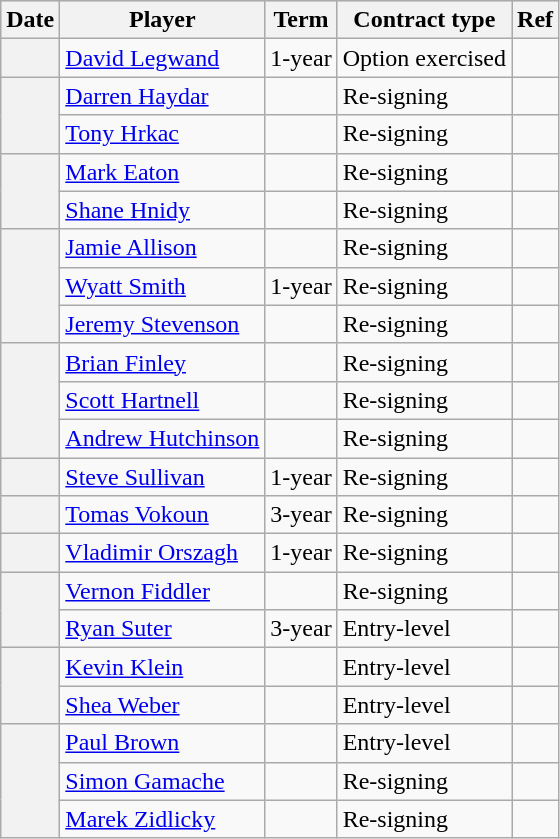<table class="wikitable plainrowheaders">
<tr style="background:#ddd; text-align:center;">
<th>Date</th>
<th>Player</th>
<th>Term</th>
<th>Contract type</th>
<th>Ref</th>
</tr>
<tr>
<th scope="row"></th>
<td><a href='#'>David Legwand</a></td>
<td>1-year</td>
<td>Option exercised</td>
<td></td>
</tr>
<tr>
<th scope="row" rowspan=2></th>
<td><a href='#'>Darren Haydar</a></td>
<td></td>
<td>Re-signing</td>
<td></td>
</tr>
<tr>
<td><a href='#'>Tony Hrkac</a></td>
<td></td>
<td>Re-signing</td>
<td></td>
</tr>
<tr>
<th scope="row" rowspan=2></th>
<td><a href='#'>Mark Eaton</a></td>
<td></td>
<td>Re-signing</td>
<td></td>
</tr>
<tr>
<td><a href='#'>Shane Hnidy</a></td>
<td></td>
<td>Re-signing</td>
<td></td>
</tr>
<tr>
<th scope="row" rowspan=3></th>
<td><a href='#'>Jamie Allison</a></td>
<td></td>
<td>Re-signing</td>
<td></td>
</tr>
<tr>
<td><a href='#'>Wyatt Smith</a></td>
<td>1-year</td>
<td>Re-signing</td>
<td></td>
</tr>
<tr>
<td><a href='#'>Jeremy Stevenson</a></td>
<td></td>
<td>Re-signing</td>
<td></td>
</tr>
<tr>
<th scope="row" rowspan=3></th>
<td><a href='#'>Brian Finley</a></td>
<td></td>
<td>Re-signing</td>
<td></td>
</tr>
<tr>
<td><a href='#'>Scott Hartnell</a></td>
<td></td>
<td>Re-signing</td>
<td></td>
</tr>
<tr>
<td><a href='#'>Andrew Hutchinson</a></td>
<td></td>
<td>Re-signing</td>
<td></td>
</tr>
<tr>
<th scope="row"></th>
<td><a href='#'>Steve Sullivan</a></td>
<td>1-year</td>
<td>Re-signing</td>
<td></td>
</tr>
<tr>
<th scope="row"></th>
<td><a href='#'>Tomas Vokoun</a></td>
<td>3-year</td>
<td>Re-signing</td>
<td></td>
</tr>
<tr>
<th scope="row"></th>
<td><a href='#'>Vladimir Orszagh</a></td>
<td>1-year</td>
<td>Re-signing</td>
<td></td>
</tr>
<tr>
<th scope="row" rowspan=2></th>
<td><a href='#'>Vernon Fiddler</a></td>
<td></td>
<td>Re-signing</td>
<td></td>
</tr>
<tr>
<td><a href='#'>Ryan Suter</a></td>
<td>3-year</td>
<td>Entry-level</td>
<td></td>
</tr>
<tr>
<th scope="row" rowspan=2></th>
<td><a href='#'>Kevin Klein</a></td>
<td></td>
<td>Entry-level</td>
<td></td>
</tr>
<tr>
<td><a href='#'>Shea Weber</a></td>
<td></td>
<td>Entry-level</td>
<td></td>
</tr>
<tr>
<th scope="row" rowspan=3></th>
<td><a href='#'>Paul Brown</a></td>
<td></td>
<td>Entry-level</td>
<td></td>
</tr>
<tr>
<td><a href='#'>Simon Gamache</a></td>
<td></td>
<td>Re-signing</td>
<td></td>
</tr>
<tr>
<td><a href='#'>Marek Zidlicky</a></td>
<td></td>
<td>Re-signing</td>
<td></td>
</tr>
</table>
